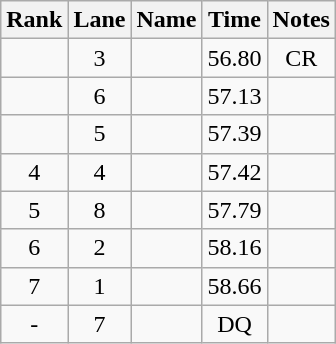<table class="wikitable sortable" style="text-align:center">
<tr>
<th>Rank</th>
<th>Lane</th>
<th>Name</th>
<th>Time</th>
<th>Notes</th>
</tr>
<tr>
<td></td>
<td>3</td>
<td align=left></td>
<td>56.80</td>
<td>CR</td>
</tr>
<tr>
<td></td>
<td>6</td>
<td align=left></td>
<td>57.13</td>
<td></td>
</tr>
<tr>
<td></td>
<td>5</td>
<td align=left></td>
<td>57.39</td>
<td></td>
</tr>
<tr>
<td>4</td>
<td>4</td>
<td align=left></td>
<td>57.42</td>
<td></td>
</tr>
<tr>
<td>5</td>
<td>8</td>
<td align=left></td>
<td>57.79</td>
<td></td>
</tr>
<tr>
<td>6</td>
<td>2</td>
<td align=left></td>
<td>58.16</td>
<td></td>
</tr>
<tr>
<td>7</td>
<td>1</td>
<td align=left></td>
<td>58.66</td>
<td></td>
</tr>
<tr>
<td>-</td>
<td>7</td>
<td align=left></td>
<td>DQ</td>
<td></td>
</tr>
</table>
